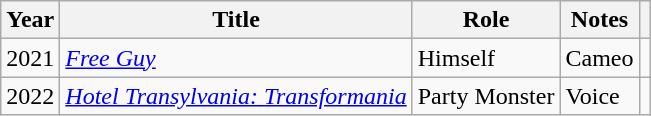<table class="wikitable sortable plainrowheaders">
<tr>
<th scope="col">Year</th>
<th scope="col">Title</th>
<th scope="col">Role</th>
<th scope="col" class="unsortable">Notes</th>
<th scope="col" class="unsortable"></th>
</tr>
<tr>
<td>2021</td>
<td><em><a href='#'>Free Guy</a></em></td>
<td>Himself</td>
<td>Cameo</td>
<td style="text-align:center;"></td>
</tr>
<tr>
<td>2022</td>
<td><em><a href='#'>Hotel Transylvania: Transformania</a></em></td>
<td>Party Monster</td>
<td>Voice</td>
<td style="text-align:center;"></td>
</tr>
</table>
